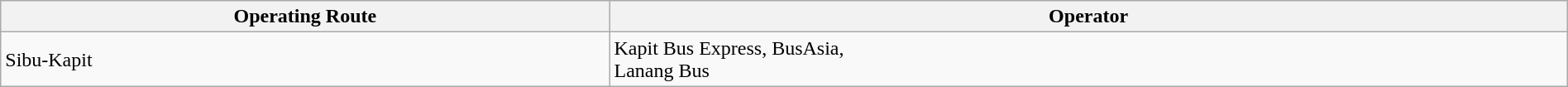<table class="wikitable" style="width:100%; margin:auto;">
<tr>
<th>Operating Route</th>
<th>Operator</th>
</tr>
<tr>
<td>Sibu-Kapit</td>
<td>Kapit Bus Express, BusAsia,<br>Lanang Bus</td>
</tr>
</table>
